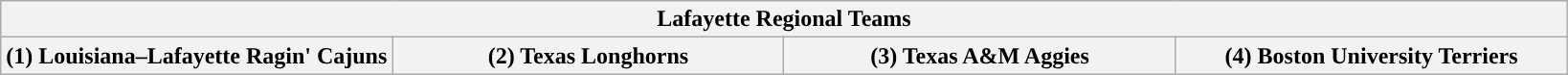<table class="wikitable">
<tr>
<th colspan=4>Lafayette Regional Teams</th>
</tr>
<tr>
<th style="width: 25%; ">(1) Louisiana–Lafayette Ragin' Cajuns</th>
<th style="width: 25%; ">(2) Texas Longhorns</th>
<th style="width: 25%; ">(3) Texas A&M Aggies</th>
<th style="width: 25%; ">(4) Boston University Terriers</th>
</tr>
</table>
